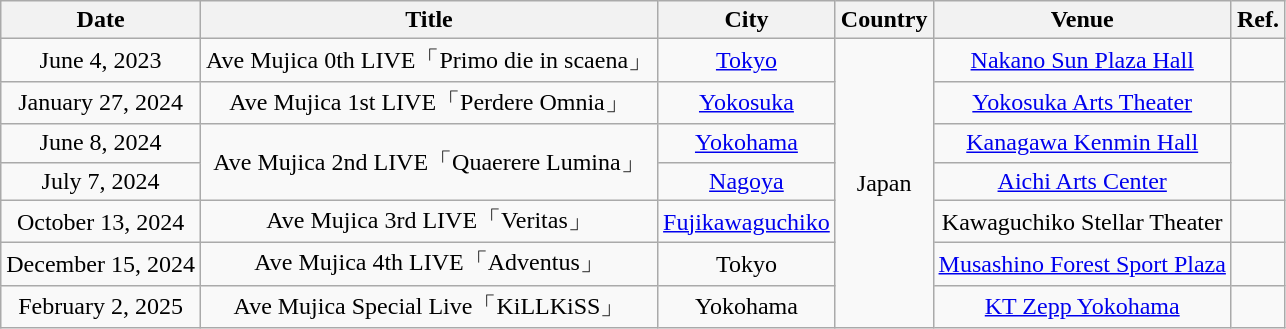<table class="wikitable" style="text-align:center;">
<tr>
<th>Date</th>
<th>Title</th>
<th>City</th>
<th>Country</th>
<th>Venue</th>
<th>Ref.</th>
</tr>
<tr>
<td>June 4, 2023</td>
<td>Ave Mujica 0th LIVE「Primo die in scaena」</td>
<td><a href='#'>Tokyo</a></td>
<td rowspan="7">Japan</td>
<td><a href='#'>Nakano Sun Plaza Hall</a></td>
<td></td>
</tr>
<tr>
<td>January 27, 2024</td>
<td>Ave Mujica 1st LIVE「Perdere Omnia」</td>
<td><a href='#'>Yokosuka</a></td>
<td><a href='#'>Yokosuka Arts Theater</a></td>
<td></td>
</tr>
<tr>
<td>June 8, 2024</td>
<td rowspan="2">Ave Mujica 2nd LIVE「Quaerere Lumina」</td>
<td><a href='#'>Yokohama</a></td>
<td><a href='#'>Kanagawa Kenmin Hall</a></td>
<td rowspan="2"></td>
</tr>
<tr>
<td>July 7, 2024</td>
<td><a href='#'>Nagoya</a></td>
<td><a href='#'>Aichi Arts Center</a></td>
</tr>
<tr>
<td>October 13, 2024</td>
<td>Ave Mujica 3rd LIVE「Veritas」</td>
<td><a href='#'>Fujikawaguchiko</a></td>
<td>Kawaguchiko Stellar Theater</td>
<td></td>
</tr>
<tr>
<td>December 15, 2024</td>
<td>Ave Mujica 4th LIVE「Adventus」</td>
<td>Tokyo</td>
<td><a href='#'>Musashino Forest Sport Plaza</a></td>
<td></td>
</tr>
<tr>
<td>February 2, 2025</td>
<td>Ave Mujica Special Live「KiLLKiSS」</td>
<td>Yokohama</td>
<td><a href='#'>KT Zepp Yokohama</a></td>
<td></td>
</tr>
</table>
